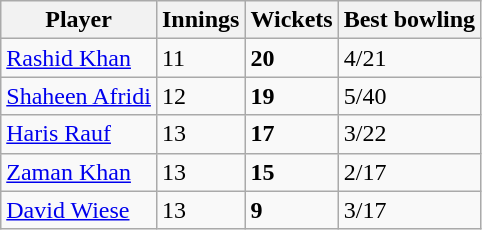<table class="wikitable">
<tr>
<th>Player</th>
<th>Innings</th>
<th>Wickets</th>
<th>Best bowling</th>
</tr>
<tr>
<td><a href='#'>Rashid Khan</a></td>
<td>11</td>
<td><strong>20</strong></td>
<td>4/21</td>
</tr>
<tr>
<td><a href='#'>Shaheen Afridi</a></td>
<td>12</td>
<td><strong>19</strong></td>
<td>5/40</td>
</tr>
<tr>
<td><a href='#'>Haris Rauf</a></td>
<td>13</td>
<td><strong>17</strong></td>
<td>3/22</td>
</tr>
<tr>
<td><a href='#'>Zaman Khan</a></td>
<td>13</td>
<td><strong>15</strong></td>
<td>2/17</td>
</tr>
<tr>
<td><a href='#'>David Wiese</a></td>
<td>13</td>
<td><strong>9</strong></td>
<td>3/17</td>
</tr>
</table>
